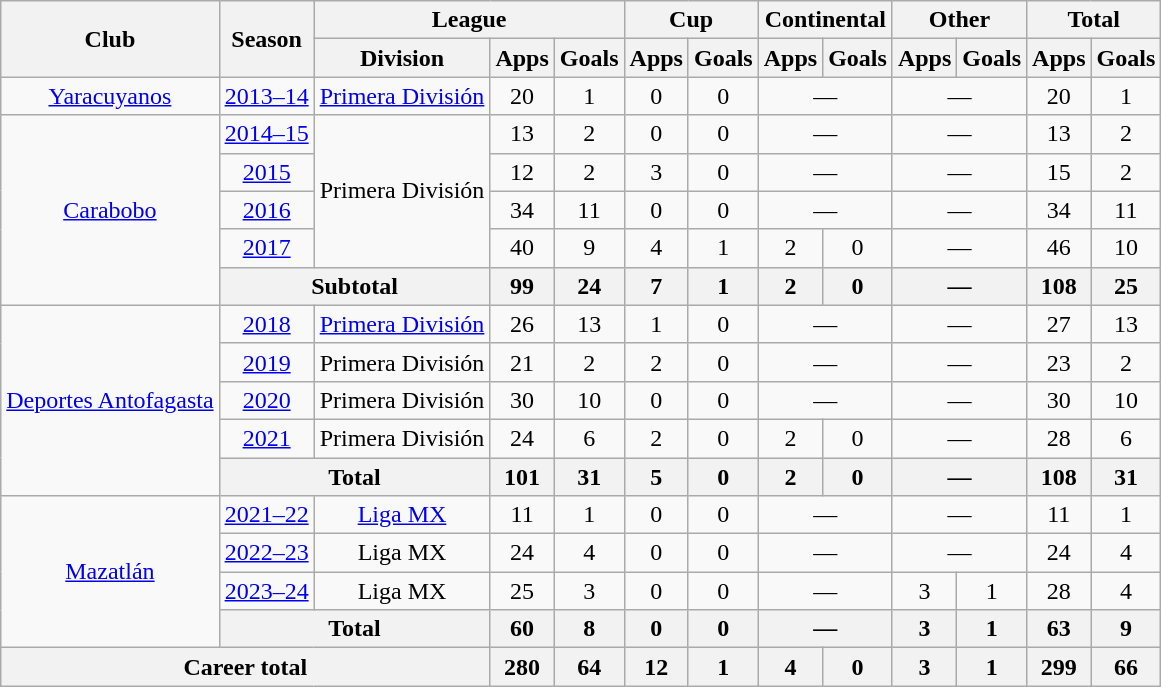<table class="wikitable" style="text-align:center">
<tr>
<th rowspan="2">Club</th>
<th rowspan="2">Season</th>
<th colspan="3">League</th>
<th colspan="2">Cup</th>
<th colspan="2">Continental</th>
<th colspan="2">Other</th>
<th colspan="2">Total</th>
</tr>
<tr>
<th>Division</th>
<th>Apps</th>
<th>Goals</th>
<th>Apps</th>
<th>Goals</th>
<th>Apps</th>
<th>Goals</th>
<th>Apps</th>
<th>Goals</th>
<th>Apps</th>
<th>Goals</th>
</tr>
<tr>
<td><a href='#'>Yaracuyanos</a></td>
<td><a href='#'>2013–14</a></td>
<td><a href='#'>Primera División</a></td>
<td>20</td>
<td>1</td>
<td>0</td>
<td>0</td>
<td colspan="2">—</td>
<td colspan="2">—</td>
<td>20</td>
<td>1</td>
</tr>
<tr>
<td rowspan="5"><a href='#'>Carabobo</a></td>
<td><a href='#'>2014–15</a></td>
<td rowspan="4">Primera División</td>
<td>13</td>
<td>2</td>
<td>0</td>
<td>0</td>
<td colspan="2">—</td>
<td colspan="2">—</td>
<td>13</td>
<td>2</td>
</tr>
<tr>
<td><a href='#'>2015</a></td>
<td>12</td>
<td>2</td>
<td>3</td>
<td>0</td>
<td colspan="2">—</td>
<td colspan="2">—</td>
<td>15</td>
<td>2</td>
</tr>
<tr>
<td><a href='#'>2016</a></td>
<td>34</td>
<td>11</td>
<td>0</td>
<td>0</td>
<td colspan="2">—</td>
<td colspan="2">—</td>
<td>34</td>
<td>11</td>
</tr>
<tr>
<td><a href='#'>2017</a></td>
<td>40</td>
<td>9</td>
<td>4</td>
<td>1</td>
<td>2</td>
<td>0</td>
<td colspan="2">—</td>
<td>46</td>
<td>10</td>
</tr>
<tr>
<th colspan="2">Subtotal</th>
<th>99</th>
<th>24</th>
<th>7</th>
<th>1</th>
<th>2</th>
<th>0</th>
<th colspan="2">—</th>
<th>108</th>
<th>25</th>
</tr>
<tr>
<td rowspan="5"><a href='#'>Deportes Antofagasta</a></td>
<td><a href='#'>2018</a></td>
<td><a href='#'>Primera División</a></td>
<td>26</td>
<td>13</td>
<td>1</td>
<td>0</td>
<td colspan="2">—</td>
<td colspan="2">—</td>
<td>27</td>
<td>13</td>
</tr>
<tr>
<td><a href='#'>2019</a></td>
<td>Primera División</td>
<td>21</td>
<td>2</td>
<td>2</td>
<td>0</td>
<td colspan="2">—</td>
<td colspan="2">—</td>
<td>23</td>
<td>2</td>
</tr>
<tr>
<td><a href='#'>2020</a></td>
<td>Primera División</td>
<td>30</td>
<td>10</td>
<td>0</td>
<td>0</td>
<td colspan="2">—</td>
<td colspan="2">—</td>
<td>30</td>
<td>10</td>
</tr>
<tr>
<td><a href='#'>2021</a></td>
<td>Primera División</td>
<td>24</td>
<td>6</td>
<td>2</td>
<td>0</td>
<td>2</td>
<td>0</td>
<td colspan="2">—</td>
<td>28</td>
<td>6</td>
</tr>
<tr>
<th colspan="2">Total</th>
<th>101</th>
<th>31</th>
<th>5</th>
<th>0</th>
<th>2</th>
<th>0</th>
<th colspan="2">—</th>
<th>108</th>
<th>31</th>
</tr>
<tr>
<td rowspan="4"><a href='#'>Mazatlán</a></td>
<td><a href='#'>2021–22</a></td>
<td><a href='#'>Liga MX</a></td>
<td>11</td>
<td>1</td>
<td>0</td>
<td>0</td>
<td colspan="2">—</td>
<td colspan="2">—</td>
<td>11</td>
<td>1</td>
</tr>
<tr>
<td><a href='#'>2022–23</a></td>
<td>Liga MX</td>
<td>24</td>
<td>4</td>
<td>0</td>
<td>0</td>
<td colspan="2">—</td>
<td colspan="2">—</td>
<td>24</td>
<td>4</td>
</tr>
<tr>
<td><a href='#'>2023–24</a></td>
<td>Liga MX</td>
<td>25</td>
<td>3</td>
<td>0</td>
<td>0</td>
<td colspan="2">—</td>
<td>3</td>
<td>1</td>
<td>28</td>
<td>4</td>
</tr>
<tr>
<th colspan="2">Total</th>
<th>60</th>
<th>8</th>
<th>0</th>
<th>0</th>
<th colspan="2">—</th>
<th>3</th>
<th>1</th>
<th>63</th>
<th>9</th>
</tr>
<tr>
<th colspan="3">Career total</th>
<th>280</th>
<th>64</th>
<th>12</th>
<th>1</th>
<th>4</th>
<th>0</th>
<th>3</th>
<th>1</th>
<th>299</th>
<th>66</th>
</tr>
</table>
